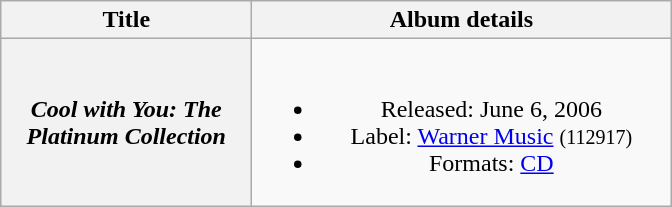<table class="wikitable plainrowheaders" style="text-align:center;">
<tr>
<th scope="col" style="width:10em;">Title</th>
<th scope="col" style="width:17em;">Album details</th>
</tr>
<tr>
<th scope="row"><em>Cool with You: The Platinum Collection</em></th>
<td><br><ul><li>Released: June 6, 2006</li><li>Label: <a href='#'>Warner Music</a> <small>(112917)</small></li><li>Formats: <a href='#'>CD</a></li></ul></td>
</tr>
</table>
